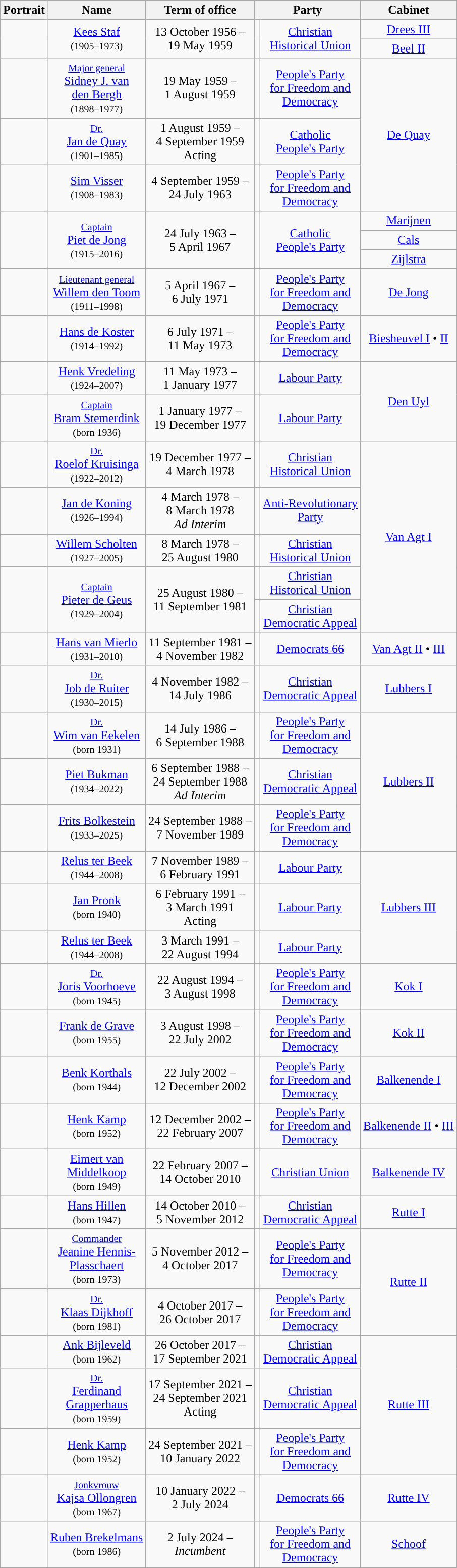<table class="wikitable" style="text-align:center">
<tr>
<th>Portrait</th>
<th>Name</th>
<th>Term of office</th>
<th colspan=2>Party</th>
<th>Cabinet</th>
</tr>
<tr>
<td rowspan=2></td>
<td rowspan=2><a href='#'>Kees Staf</a> <br> <small>(1905–1973)</small></td>
<td rowspan=2>13 October 1956 – <br> 19 May 1959 <br> </td>
<td rowspan=2 style="background:"></td>
<td rowspan=2><a href='#'>Christian <br> Historical Union</a></td>
<td><a href='#'>Drees III</a> <br></td>
</tr>
<tr>
<td><a href='#'>Beel II</a> <br></td>
</tr>
<tr>
<td></td>
<td><small><a href='#'>Major general</a></small> <br> <a href='#'>Sidney J. van <br> den Bergh</a> <br> <small>(1898–1977)</small></td>
<td>19 May 1959 – <br> 1 August 1959 <br> </td>
<td style="background:"></td>
<td><a href='#'>People's Party <br> for Freedom and <br> Democracy</a></td>
<td rowspan=3><a href='#'>De Quay</a> <br></td>
</tr>
<tr>
<td></td>
<td><small><a href='#'>Dr.</a></small> <br> <a href='#'>Jan de Quay</a> <br> <small>(1901–1985)</small></td>
<td>1 August 1959 – <br> 4 September 1959 <br> Acting</td>
<td style="background:"></td>
<td><a href='#'>Catholic <br> People's Party</a></td>
</tr>
<tr>
<td></td>
<td><a href='#'>Sim Visser</a> <br> <small>(1908–1983)</small></td>
<td>4 September 1959 – <br> 24 July 1963</td>
<td style="background:"></td>
<td><a href='#'>People's Party <br> for Freedom and <br> Democracy</a></td>
</tr>
<tr>
<td rowspan=3></td>
<td rowspan=3><small><a href='#'>Captain</a></small> <br> <a href='#'>Piet de Jong</a> <br> <small>(1915–2016)</small></td>
<td rowspan=3>24 July 1963 – <br> 5 April 1967</td>
<td rowspan=3 style="background:"></td>
<td rowspan=3><a href='#'>Catholic <br> People's Party</a></td>
<td><a href='#'>Marijnen</a> <br></td>
</tr>
<tr>
<td><a href='#'>Cals</a> <br></td>
</tr>
<tr>
<td><a href='#'>Zijlstra</a> <br></td>
</tr>
<tr>
<td></td>
<td><small><a href='#'>Lieutenant general</a></small> <br> <a href='#'>Willem den Toom</a> <br> <small>(1911–1998)</small></td>
<td>5 April 1967 – <br> 6 July 1971</td>
<td style="background:"></td>
<td><a href='#'>People's Party <br> for Freedom and <br> Democracy</a></td>
<td><a href='#'>De Jong</a> <br></td>
</tr>
<tr>
<td></td>
<td><a href='#'>Hans de Koster</a> <br> <small>(1914–1992)</small></td>
<td>6 July 1971 – <br> 11 May 1973</td>
<td style="background:"></td>
<td><a href='#'>People's Party <br> for Freedom and <br> Democracy</a></td>
<td><a href='#'>Biesheuvel I</a> • <a href='#'>II</a> <br></td>
</tr>
<tr>
<td></td>
<td><a href='#'>Henk Vredeling</a> <br> <small>(1924–2007)</small></td>
<td>11 May 1973 – <br> 1 January 1977 <br> </td>
<td style="background:"></td>
<td><a href='#'>Labour Party</a></td>
<td rowspan=2><a href='#'>Den Uyl</a> <br></td>
</tr>
<tr>
<td></td>
<td><small><a href='#'>Captain</a></small> <br> <a href='#'>Bram Stemerdink</a> <br> <small>(born 1936)</small></td>
<td>1 January 1977 – <br> 19 December 1977</td>
<td style="background:"></td>
<td><a href='#'>Labour Party</a></td>
</tr>
<tr>
<td></td>
<td><small><a href='#'>Dr.</a></small> <br> <a href='#'>Roelof Kruisinga</a> <br> <small>(1922–2012)</small></td>
<td>19 December 1977 – <br> 4 March 1978 <br> </td>
<td style="background:"></td>
<td><a href='#'>Christian <br> Historical Union</a></td>
<td rowspan=5><a href='#'>Van Agt I</a> <br></td>
</tr>
<tr>
<td></td>
<td><a href='#'>Jan de Koning</a> <br> <small>(1926–1994)</small></td>
<td>4 March 1978 – <br> 8 March 1978 <br> <em>Ad Interim</em> </td>
<td style="background:"></td>
<td><a href='#'>Anti-Revolutionary <br> Party</a></td>
</tr>
<tr>
<td></td>
<td><a href='#'>Willem Scholten</a> <br> <small>(1927–2005)</small></td>
<td>8 March 1978 – <br> 25 August 1980 <br> </td>
<td style="background:"></td>
<td><a href='#'>Christian <br> Historical Union</a></td>
</tr>
<tr>
<td rowspan=2></td>
<td rowspan=2><small><a href='#'>Captain</a></small> <br> <a href='#'>Pieter de Geus</a> <br> <small>(1929–2004)</small></td>
<td rowspan=2>25 August 1980 – <br> 11 September 1981</td>
<td style="background:"></td>
<td><a href='#'>Christian <br> Historical Union</a></td>
</tr>
<tr>
<td style="background:"></td>
<td><a href='#'>Christian <br> Democratic Appeal</a></td>
</tr>
<tr>
<td></td>
<td><a href='#'>Hans van Mierlo</a> <br> <small>(1931–2010)</small></td>
<td>11 September 1981 – <br> 4 November 1982</td>
<td style="background:"></td>
<td><a href='#'>Democrats 66</a></td>
<td><a href='#'>Van Agt II</a> • <a href='#'>III</a> <br></td>
</tr>
<tr>
<td></td>
<td><small><a href='#'>Dr.</a></small> <br> <a href='#'>Job de Ruiter</a> <br> <small>(1930–2015)</small></td>
<td>4 November 1982 – <br> 14 July 1986</td>
<td style="background:"></td>
<td><a href='#'>Christian <br> Democratic Appeal</a></td>
<td><a href='#'>Lubbers I</a> <br></td>
</tr>
<tr>
<td></td>
<td><small><a href='#'>Dr.</a></small> <br> <a href='#'>Wim van Eekelen</a> <br> <small>(born 1931)</small></td>
<td>14 July 1986 – <br> 6 September 1988 <br> </td>
<td style="background:"></td>
<td><a href='#'>People's Party <br> for Freedom and <br> Democracy</a></td>
<td rowspan=3><a href='#'>Lubbers II</a> <br></td>
</tr>
<tr>
<td></td>
<td><a href='#'>Piet Bukman</a> <br> <small>(1934–2022)</small></td>
<td>6 September 1988 – <br> 24 September 1988 <br> <em>Ad Interim</em> </td>
<td style="background:"></td>
<td><a href='#'>Christian <br> Democratic Appeal</a></td>
</tr>
<tr>
<td></td>
<td><a href='#'>Frits Bolkestein</a> <br> <small>(1933–2025)</small></td>
<td>24 September 1988 – <br> 7 November 1989</td>
<td style="background:"></td>
<td><a href='#'>People's Party <br> for Freedom and <br> Democracy</a></td>
</tr>
<tr>
<td></td>
<td><a href='#'>Relus ter Beek</a> <br> <small>(1944–2008)</small></td>
<td>7 November 1989 – <br> 6 February 1991 <br> </td>
<td style="background:"></td>
<td><a href='#'>Labour Party</a></td>
<td rowspan=3><a href='#'>Lubbers III</a> <br></td>
</tr>
<tr>
<td></td>
<td><a href='#'>Jan Pronk</a> <br> <small>(born 1940)</small></td>
<td>6 February 1991 – <br> 3 March 1991 <br> Acting </td>
<td style="background:"></td>
<td><a href='#'>Labour Party</a></td>
</tr>
<tr>
<td></td>
<td><a href='#'>Relus ter Beek</a> <br> <small>(1944–2008)</small></td>
<td>3 March 1991 – <br> 22 August 1994</td>
<td style="background:"></td>
<td><a href='#'>Labour Party</a></td>
</tr>
<tr>
<td></td>
<td><small><a href='#'>Dr.</a></small> <br> <a href='#'>Joris Voorhoeve</a> <br> <small>(born 1945)</small></td>
<td>22 August 1994 – <br> 3 August 1998 <br> </td>
<td style="background:"></td>
<td><a href='#'>People's Party <br> for Freedom and <br> Democracy</a></td>
<td><a href='#'>Kok I</a> <br></td>
</tr>
<tr>
<td></td>
<td><a href='#'>Frank de Grave</a> <br> <small>(born 1955)</small></td>
<td>3 August 1998 – <br> 22 July 2002</td>
<td style="background:"></td>
<td><a href='#'>People's Party <br> for Freedom and <br> Democracy</a></td>
<td><a href='#'>Kok II</a> <br></td>
</tr>
<tr>
<td></td>
<td><a href='#'>Benk Korthals</a> <br> <small>(born 1944)</small></td>
<td>22 July 2002 – <br> 12 December 2002 <br> </td>
<td style="background:"></td>
<td><a href='#'>People's Party <br> for Freedom and <br> Democracy</a></td>
<td rowspan=2><a href='#'>Balkenende I</a> <br></td>
</tr>
<tr>
<td rowspan=2></td>
<td rowspan=2><a href='#'>Henk Kamp</a> <br> <small>(born 1952)</small></td>
<td rowspan=2>12 December 2002 – <br> 22 February 2007 <br> </td>
<td rowspan=2 style="background:"></td>
<td rowspan=2><a href='#'>People's Party <br> for Freedom and <br> Democracy</a></td>
</tr>
<tr>
<td><a href='#'>Balkenende II</a> • <a href='#'>III</a> <br></td>
</tr>
<tr>
<td></td>
<td><a href='#'>Eimert van <br> Middelkoop</a> <br> <small>(born 1949)</small></td>
<td>22 February 2007 – <br> 14 October 2010 <br> </td>
<td style="background:"></td>
<td><a href='#'>Christian Union</a></td>
<td><a href='#'>Balkenende IV</a> <br></td>
</tr>
<tr>
<td></td>
<td><a href='#'>Hans Hillen</a> <br> <small>(born 1947)</small></td>
<td>14 October 2010 – <br> 5 November 2012</td>
<td style="background:"></td>
<td><a href='#'>Christian <br> Democratic Appeal</a></td>
<td><a href='#'>Rutte I</a> <br></td>
</tr>
<tr>
<td></td>
<td><small><a href='#'>Commander</a></small> <br> <a href='#'>Jeanine Hennis-<br>Plasschaert</a> <br> <small>(born 1973)</small></td>
<td>5 November 2012 – <br> 4 October 2017 <br> </td>
<td style="background:"></td>
<td><a href='#'>People's Party <br> for Freedom and <br> Democracy</a></td>
<td rowspan=2><a href='#'>Rutte II</a> <br></td>
</tr>
<tr>
<td></td>
<td><small><a href='#'>Dr.</a></small> <br> <a href='#'>Klaas Dijkhoff</a> <br> <small>(born 1981)</small></td>
<td>4 October 2017 – <br> 26 October 2017</td>
<td style="background:"></td>
<td><a href='#'>People's Party <br> for Freedom and <br> Democracy</a></td>
</tr>
<tr>
<td></td>
<td><a href='#'>Ank Bijleveld</a> <br> <small>(born 1962)</small></td>
<td>26 October 2017 – <br> 17 September 2021 <br> </td>
<td style="background:"></td>
<td><a href='#'>Christian <br> Democratic Appeal</a></td>
<td rowspan=3><a href='#'>Rutte III</a> <br></td>
</tr>
<tr>
<td></td>
<td><small><a href='#'>Dr.</a></small> <br> <a href='#'>Ferdinand <br> Grapperhaus</a> <br> <small>(born 1959)</small></td>
<td>17 September 2021 – <br> 24 September 2021 <br> Acting </td>
<td style="background:"></td>
<td><a href='#'>Christian <br> Democratic Appeal</a></td>
</tr>
<tr>
<td></td>
<td><a href='#'>Henk Kamp</a> <br> <small>(born 1952)</small></td>
<td>24 September 2021 – <br> 10 January 2022</td>
<td style="background:"></td>
<td><a href='#'>People's Party <br> for Freedom and <br> Democracy</a></td>
</tr>
<tr>
<td></td>
<td><small><a href='#'>Jonkvrouw</a></small> <br> <a href='#'>Kajsa Ollongren</a> <br> <small>(born 1967)</small></td>
<td>10 January 2022 – <br> 2 July 2024</td>
<td style="background:"></td>
<td><a href='#'>Democrats 66</a></td>
<td><a href='#'>Rutte IV</a> <br></td>
</tr>
<tr>
<td></td>
<td><a href='#'>Ruben Brekelmans</a> <br> <small>(born 1986)</small></td>
<td>2 July 2024 – <br> <em>Incumbent</em></td>
<td style="background:"></td>
<td><a href='#'>People's Party <br> for Freedom and <br> Democracy</a></td>
<td><a href='#'>Schoof</a> <br></td>
</tr>
<tr>
</tr>
</table>
